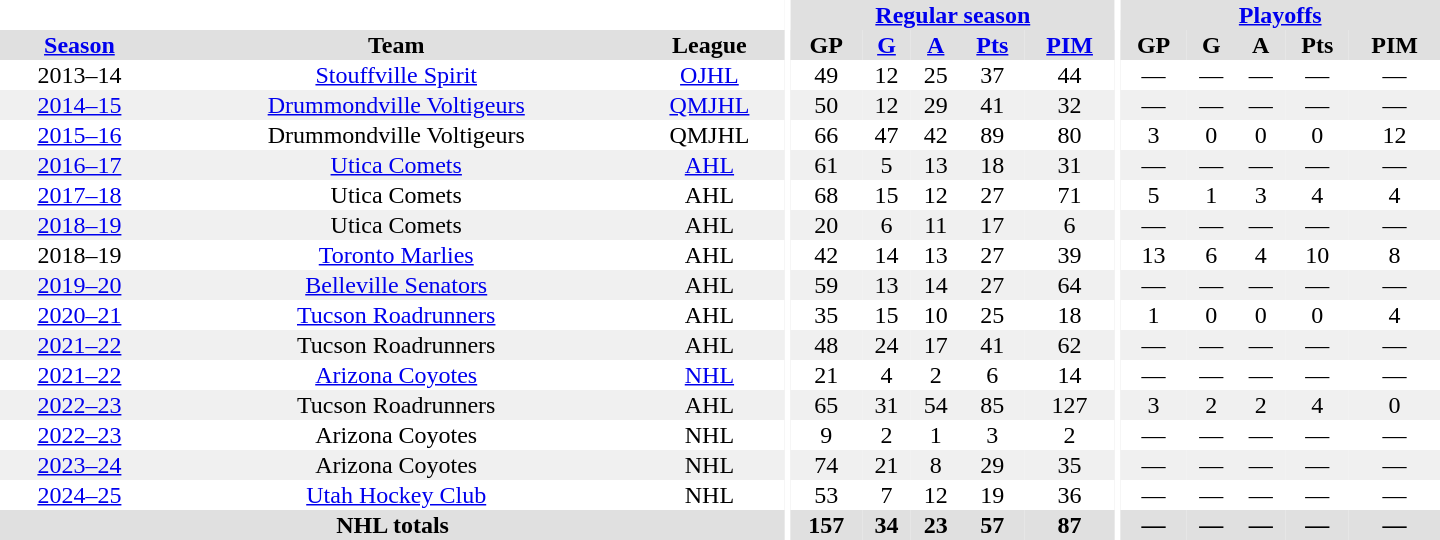<table border="0" cellpadding="1" cellspacing="0" style="text-align:center; width:60em;">
<tr bgcolor="#e0e0e0">
<th colspan="3" bgcolor="#ffffff"></th>
<th rowspan="99" bgcolor="#ffffff"></th>
<th colspan="5"><a href='#'>Regular season</a></th>
<th rowspan="99" bgcolor="#ffffff"></th>
<th colspan="5"><a href='#'>Playoffs</a></th>
</tr>
<tr bgcolor="#e0e0e0">
<th><a href='#'>Season</a></th>
<th>Team</th>
<th>League</th>
<th>GP</th>
<th><a href='#'>G</a></th>
<th><a href='#'>A</a></th>
<th><a href='#'>Pts</a></th>
<th><a href='#'>PIM</a></th>
<th>GP</th>
<th>G</th>
<th>A</th>
<th>Pts</th>
<th>PIM</th>
</tr>
<tr>
<td>2013–14</td>
<td><a href='#'>Stouffville Spirit</a></td>
<td><a href='#'>OJHL</a></td>
<td>49</td>
<td>12</td>
<td>25</td>
<td>37</td>
<td>44</td>
<td>—</td>
<td>—</td>
<td>—</td>
<td>—</td>
<td>—</td>
</tr>
<tr bgcolor="#f0f0f0">
<td><a href='#'>2014–15</a></td>
<td><a href='#'>Drummondville Voltigeurs</a></td>
<td><a href='#'>QMJHL</a></td>
<td>50</td>
<td>12</td>
<td>29</td>
<td>41</td>
<td>32</td>
<td>—</td>
<td>—</td>
<td>—</td>
<td>—</td>
<td>—</td>
</tr>
<tr>
<td><a href='#'>2015–16</a></td>
<td>Drummondville Voltigeurs</td>
<td>QMJHL</td>
<td>66</td>
<td>47</td>
<td>42</td>
<td>89</td>
<td>80</td>
<td>3</td>
<td>0</td>
<td>0</td>
<td>0</td>
<td>12</td>
</tr>
<tr bgcolor="#f0f0f0">
<td><a href='#'>2016–17</a></td>
<td><a href='#'>Utica Comets</a></td>
<td><a href='#'>AHL</a></td>
<td>61</td>
<td>5</td>
<td>13</td>
<td>18</td>
<td>31</td>
<td>—</td>
<td>—</td>
<td>—</td>
<td>—</td>
<td>—</td>
</tr>
<tr>
<td><a href='#'>2017–18</a></td>
<td>Utica Comets</td>
<td>AHL</td>
<td>68</td>
<td>15</td>
<td>12</td>
<td>27</td>
<td>71</td>
<td>5</td>
<td>1</td>
<td>3</td>
<td>4</td>
<td>4</td>
</tr>
<tr bgcolor="#f0f0f0">
<td><a href='#'>2018–19</a></td>
<td>Utica Comets</td>
<td>AHL</td>
<td>20</td>
<td>6</td>
<td>11</td>
<td>17</td>
<td>6</td>
<td>—</td>
<td>—</td>
<td>—</td>
<td>—</td>
<td>—</td>
</tr>
<tr>
<td>2018–19</td>
<td><a href='#'>Toronto Marlies</a></td>
<td>AHL</td>
<td>42</td>
<td>14</td>
<td>13</td>
<td>27</td>
<td>39</td>
<td>13</td>
<td>6</td>
<td>4</td>
<td>10</td>
<td>8</td>
</tr>
<tr bgcolor="#f0f0f0">
<td><a href='#'>2019–20</a></td>
<td><a href='#'>Belleville Senators</a></td>
<td>AHL</td>
<td>59</td>
<td>13</td>
<td>14</td>
<td>27</td>
<td>64</td>
<td>—</td>
<td>—</td>
<td>—</td>
<td>—</td>
<td>—</td>
</tr>
<tr>
<td><a href='#'>2020–21</a></td>
<td><a href='#'>Tucson Roadrunners</a></td>
<td>AHL</td>
<td>35</td>
<td>15</td>
<td>10</td>
<td>25</td>
<td>18</td>
<td>1</td>
<td>0</td>
<td>0</td>
<td>0</td>
<td>4</td>
</tr>
<tr bgcolor="#f0f0f0">
<td><a href='#'>2021–22</a></td>
<td>Tucson Roadrunners</td>
<td>AHL</td>
<td>48</td>
<td>24</td>
<td>17</td>
<td>41</td>
<td>62</td>
<td>—</td>
<td>—</td>
<td>—</td>
<td>—</td>
<td>—</td>
</tr>
<tr>
<td><a href='#'>2021–22</a></td>
<td><a href='#'>Arizona Coyotes</a></td>
<td><a href='#'>NHL</a></td>
<td>21</td>
<td>4</td>
<td>2</td>
<td>6</td>
<td>14</td>
<td>—</td>
<td>—</td>
<td>—</td>
<td>—</td>
<td>—</td>
</tr>
<tr bgcolor="#f0f0f0">
<td><a href='#'>2022–23</a></td>
<td>Tucson Roadrunners</td>
<td>AHL</td>
<td>65</td>
<td>31</td>
<td>54</td>
<td>85</td>
<td>127</td>
<td>3</td>
<td>2</td>
<td>2</td>
<td>4</td>
<td>0</td>
</tr>
<tr>
<td><a href='#'>2022–23</a></td>
<td>Arizona Coyotes</td>
<td>NHL</td>
<td>9</td>
<td>2</td>
<td>1</td>
<td>3</td>
<td>2</td>
<td>—</td>
<td>—</td>
<td>—</td>
<td>—</td>
<td>—</td>
</tr>
<tr bgcolor="#f0f0f0">
<td><a href='#'>2023–24</a></td>
<td>Arizona Coyotes</td>
<td>NHL</td>
<td>74</td>
<td>21</td>
<td>8</td>
<td>29</td>
<td>35</td>
<td>—</td>
<td>—</td>
<td>—</td>
<td>—</td>
<td>—</td>
</tr>
<tr>
<td><a href='#'>2024–25</a></td>
<td><a href='#'>Utah Hockey Club</a></td>
<td>NHL</td>
<td>53</td>
<td>7</td>
<td>12</td>
<td>19</td>
<td>36</td>
<td>—</td>
<td>—</td>
<td>—</td>
<td>—</td>
<td>—</td>
</tr>
<tr bgcolor="#e0e0e0">
<th colspan="3">NHL totals</th>
<th>157</th>
<th>34</th>
<th>23</th>
<th>57</th>
<th>87</th>
<th>—</th>
<th>—</th>
<th>—</th>
<th>—</th>
<th>—</th>
</tr>
</table>
